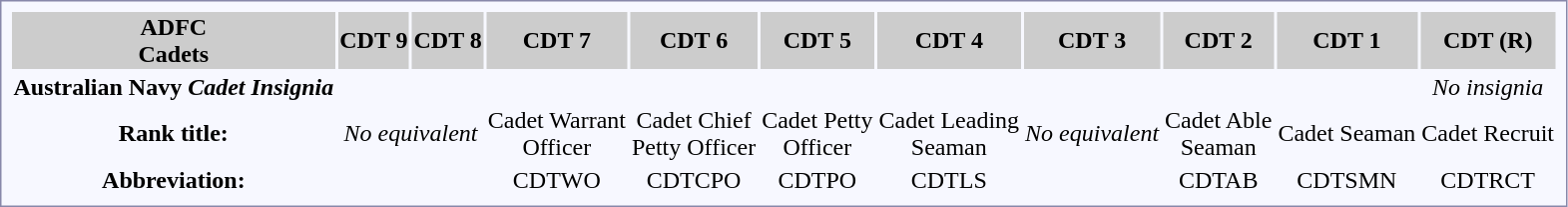<table style="border:1px solid #8888aa; background:#f7f8ff; text-align:center; padding:5px;">
<tr style="background:#CCCCCC">
<th>ADFC<br>Cadets</th>
<th>CDT 9</th>
<th>CDT 8</th>
<th>CDT 7</th>
<th>CDT 6</th>
<th>CDT 5</th>
<th>CDT 4</th>
<th>CDT 3</th>
<th>CDT 2</th>
<th>CDT 1</th>
<th>CDT (R)</th>
</tr>
<tr>
<td><strong>Australian Navy</strong> <strong><em>Cadet<em> </em>Insignia</em></strong></td>
<td colspan="2" rowspan="3"><em>No equivalent</em></td>
<td></td>
<td></td>
<td></td>
<td></td>
<td rowspan="3"><em>No equivalent</em></td>
<td></td>
<td></td>
<td><em>No insignia</em></td>
</tr>
<tr>
<td><strong>Rank title:</strong></td>
<td>Cadet Warrant<br>Officer</td>
<td>Cadet Chief<br>Petty Officer</td>
<td>Cadet Petty<br>Officer</td>
<td>Cadet Leading<br>Seaman</td>
<td>Cadet Able<br>Seaman</td>
<td>Cadet Seaman</td>
<td>Cadet Recruit</td>
</tr>
<tr>
<td><strong>Abbreviation:</strong></td>
<td>CDTWO</td>
<td>CDTCPO</td>
<td>CDTPO</td>
<td>CDTLS</td>
<td>CDTAB</td>
<td>CDTSMN</td>
<td>CDTRCT</td>
</tr>
</table>
